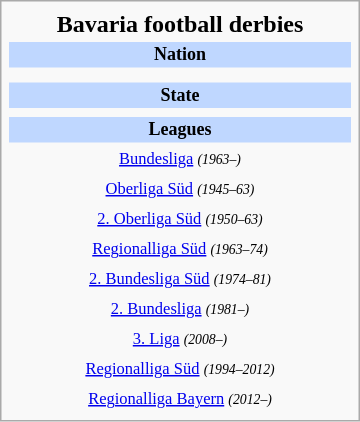<table class="infobox football" style="width: 15em; text-align: center;">
<tr>
<th style="font-size: 16px;">Bavaria football derbies</th>
</tr>
<tr>
<td style="font-size: 12px; background: #BFD7FF;"><strong>Nation</strong></td>
</tr>
<tr>
<td style="font-size: 12px;"></td>
</tr>
<tr>
<td style="font-size: 11px; line-height: 15px;"></td>
</tr>
<tr>
<td style="font-size: 12px; background: #BFD7FF;"><strong>State</strong></td>
</tr>
<tr>
<td style="font-size: 12px;"></td>
</tr>
<tr>
<td style="font-size: 12px; background: #BFD7FF;"><strong>Leagues</strong></td>
</tr>
<tr>
<td style="font-size: 11px; line-height: 15px;"><a href='#'>Bundesliga</a> <small><em>(1963–)</em></small></td>
</tr>
<tr>
<td style="font-size: 11px; line-height: 15px;"><a href='#'>Oberliga Süd</a> <small><em>(1945–63)</em></small></td>
</tr>
<tr>
<td style="font-size: 11px; line-height: 15px;"><a href='#'>2. Oberliga Süd</a> <small><em>(1950–63)</em></small></td>
</tr>
<tr>
<td style="font-size: 11px; line-height: 15px;"><a href='#'>Regionalliga Süd</a> <small><em>(1963–74)</em></small></td>
</tr>
<tr>
<td style="font-size: 11px; line-height: 15px;"><a href='#'>2. Bundesliga Süd</a> <small><em>(1974–81)</em></small></td>
</tr>
<tr>
<td style="font-size: 11px; line-height: 15px;"><a href='#'>2. Bundesliga</a> <small><em>(1981–)</em></small></td>
</tr>
<tr>
<td style="font-size: 11px; line-height: 15px;"><a href='#'>3. Liga</a> <small><em>(2008–)</em></small></td>
</tr>
<tr>
<td style="font-size: 11px; line-height: 15px;"><a href='#'>Regionalliga Süd</a> <small><em>(1994–2012)</em></small></td>
</tr>
<tr>
<td style="font-size: 11px; line-height: 15px;"><a href='#'>Regionalliga Bayern</a> <small><em>(2012–)</em></small></td>
</tr>
</table>
